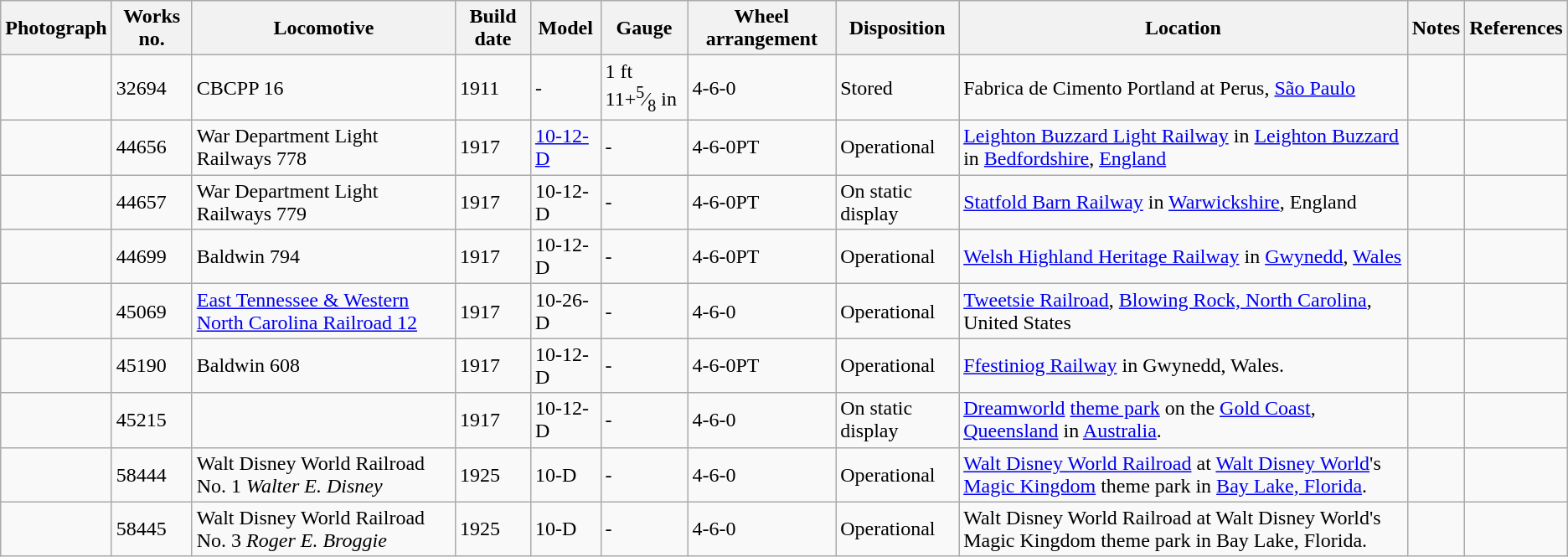<table class="wikitable">
<tr>
<th>Photograph</th>
<th>Works no.</th>
<th>Locomotive</th>
<th>Build date</th>
<th>Model</th>
<th>Gauge</th>
<th>Wheel arrangement</th>
<th>Disposition</th>
<th>Location</th>
<th>Notes</th>
<th>References</th>
</tr>
<tr>
<td></td>
<td>32694</td>
<td>CBCPP 16</td>
<td>1911</td>
<td>-</td>
<td>1 ft 11+<sup>5</sup>⁄<sub>8</sub> in</td>
<td>4-6-0</td>
<td>Stored</td>
<td>Fabrica de Cimento Portland at Perus, <a href='#'>São Paulo</a></td>
<td></td>
<td></td>
</tr>
<tr>
<td></td>
<td>44656</td>
<td>War Department Light Railways 778</td>
<td>1917</td>
<td><a href='#'>10-12-D</a></td>
<td>-</td>
<td>4-6-0PT</td>
<td>Operational</td>
<td><a href='#'>Leighton Buzzard Light Railway</a> in <a href='#'>Leighton Buzzard</a> in <a href='#'>Bedfordshire</a>, <a href='#'>England</a></td>
<td></td>
<td></td>
</tr>
<tr>
<td></td>
<td>44657</td>
<td>War Department Light Railways 779</td>
<td>1917</td>
<td>10-12-D</td>
<td>-</td>
<td>4-6-0PT</td>
<td>On static display</td>
<td><a href='#'>Statfold Barn Railway</a> in <a href='#'>Warwickshire</a>, England</td>
<td></td>
<td></td>
</tr>
<tr>
<td></td>
<td>44699</td>
<td>Baldwin 794</td>
<td>1917</td>
<td>10-12-D</td>
<td>-</td>
<td>4-6-0PT</td>
<td>Operational</td>
<td><a href='#'>Welsh Highland Heritage Railway</a> in <a href='#'>Gwynedd</a>, <a href='#'>Wales</a></td>
<td></td>
<td></td>
</tr>
<tr>
<td></td>
<td>45069</td>
<td><a href='#'>East Tennessee & Western North Carolina Railroad 12</a></td>
<td>1917</td>
<td>10-26-D</td>
<td>-</td>
<td>4-6-0</td>
<td>Operational</td>
<td><a href='#'>Tweetsie Railroad</a>, <a href='#'>Blowing Rock, North Carolina</a>, United States</td>
<td></td>
<td></td>
</tr>
<tr>
<td></td>
<td>45190</td>
<td>Baldwin 608</td>
<td>1917</td>
<td>10-12-D</td>
<td>-</td>
<td>4-6-0PT</td>
<td>Operational</td>
<td><a href='#'>Ffestiniog Railway</a> in Gwynedd, Wales.</td>
<td></td>
<td></td>
</tr>
<tr>
<td></td>
<td>45215</td>
<td></td>
<td>1917</td>
<td>10-12-D</td>
<td>-</td>
<td>4-6-0</td>
<td>On static display</td>
<td><a href='#'>Dreamworld</a> <a href='#'>theme park</a> on the <a href='#'>Gold Coast</a>, <a href='#'>Queensland</a> in <a href='#'>Australia</a>.</td>
<td></td>
<td></td>
</tr>
<tr>
<td></td>
<td>58444</td>
<td>Walt Disney World Railroad No. 1 <em>Walter E. Disney</em></td>
<td>1925</td>
<td>10-D</td>
<td>-</td>
<td>4-6-0</td>
<td>Operational</td>
<td><a href='#'>Walt Disney World Railroad</a> at <a href='#'>Walt Disney World</a>'s <a href='#'>Magic Kingdom</a> theme park in <a href='#'>Bay Lake, Florida</a>.</td>
<td></td>
<td></td>
</tr>
<tr>
<td></td>
<td>58445</td>
<td>Walt Disney World Railroad No. 3 <em>Roger E. Broggie</em></td>
<td>1925</td>
<td>10-D</td>
<td>-</td>
<td>4-6-0</td>
<td>Operational</td>
<td>Walt Disney World Railroad at Walt Disney World's Magic Kingdom theme park in Bay Lake, Florida.</td>
<td></td>
<td></td>
</tr>
</table>
